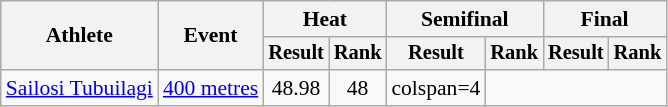<table class=wikitable style=font-size:90%>
<tr>
<th rowspan=2>Athlete</th>
<th rowspan=2>Event</th>
<th colspan=2>Heat</th>
<th colspan=2>Semifinal</th>
<th colspan=2>Final</th>
</tr>
<tr style=font-size:95%>
<th>Result</th>
<th>Rank</th>
<th>Result</th>
<th>Rank</th>
<th>Result</th>
<th>Rank</th>
</tr>
<tr align=center>
<td align=left><a href='#'>Sailosi Tubuilagi</a></td>
<td align=left><a href='#'>400 metres</a></td>
<td>48.98</td>
<td>48</td>
<td>colspan=4 </td>
</tr>
</table>
